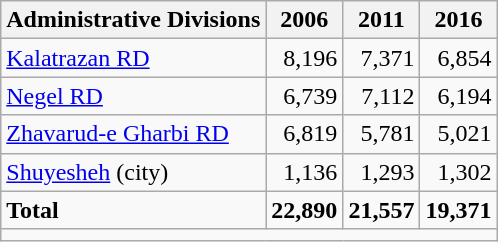<table class="wikitable">
<tr>
<th>Administrative Divisions</th>
<th>2006</th>
<th>2011</th>
<th>2016</th>
</tr>
<tr>
<td><a href='#'>Kalatrazan RD</a></td>
<td style="text-align: right;">8,196</td>
<td style="text-align: right;">7,371</td>
<td style="text-align: right;">6,854</td>
</tr>
<tr>
<td><a href='#'>Negel RD</a></td>
<td style="text-align: right;">6,739</td>
<td style="text-align: right;">7,112</td>
<td style="text-align: right;">6,194</td>
</tr>
<tr>
<td><a href='#'>Zhavarud-e Gharbi RD</a></td>
<td style="text-align: right;">6,819</td>
<td style="text-align: right;">5,781</td>
<td style="text-align: right;">5,021</td>
</tr>
<tr>
<td><a href='#'>Shuyesheh</a> (city)</td>
<td style="text-align: right;">1,136</td>
<td style="text-align: right;">1,293</td>
<td style="text-align: right;">1,302</td>
</tr>
<tr>
<td><strong>Total</strong></td>
<td style="text-align: right;"><strong>22,890</strong></td>
<td style="text-align: right;"><strong>21,557</strong></td>
<td style="text-align: right;"><strong>19,371</strong></td>
</tr>
<tr>
<td colspan=4></td>
</tr>
</table>
